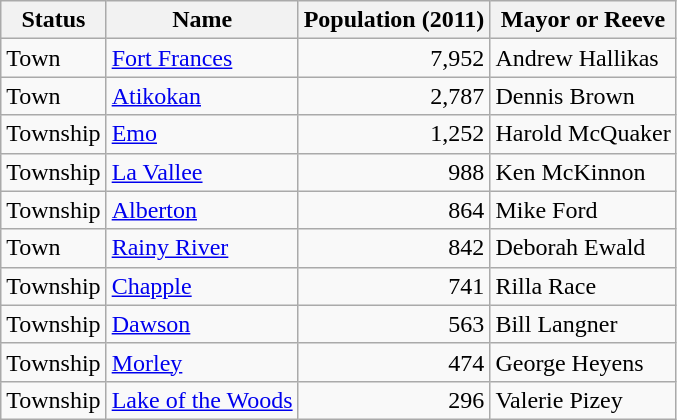<table class=wikitable>
<tr>
<th>Status</th>
<th>Name</th>
<th>Population (2011)</th>
<th>Mayor or Reeve</th>
</tr>
<tr>
<td>Town</td>
<td><a href='#'>Fort Frances</a></td>
<td align=right>7,952</td>
<td>Andrew Hallikas</td>
</tr>
<tr>
<td>Town</td>
<td><a href='#'>Atikokan</a></td>
<td align=right>2,787</td>
<td>Dennis Brown</td>
</tr>
<tr>
<td>Township</td>
<td><a href='#'>Emo</a></td>
<td align=right>1,252</td>
<td>Harold McQuaker</td>
</tr>
<tr>
<td>Township</td>
<td><a href='#'>La Vallee</a></td>
<td align=right>988</td>
<td>Ken McKinnon</td>
</tr>
<tr>
<td>Township</td>
<td><a href='#'>Alberton</a></td>
<td align=right>864</td>
<td>Mike Ford</td>
</tr>
<tr>
<td>Town</td>
<td><a href='#'>Rainy River</a></td>
<td align=right>842</td>
<td>Deborah Ewald</td>
</tr>
<tr>
<td>Township</td>
<td><a href='#'>Chapple</a></td>
<td align=right>741</td>
<td>Rilla Race</td>
</tr>
<tr>
<td>Township</td>
<td><a href='#'>Dawson</a></td>
<td align=right>563</td>
<td>Bill Langner</td>
</tr>
<tr>
<td>Township</td>
<td><a href='#'>Morley</a></td>
<td align=right>474</td>
<td>George Heyens</td>
</tr>
<tr>
<td>Township</td>
<td><a href='#'>Lake of the Woods</a></td>
<td align=right>296</td>
<td>Valerie Pizey</td>
</tr>
</table>
